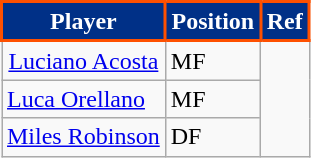<table class=wikitable>
<tr>
<th style="background:#003087; color:#FFFFFF; border:2px solid #FE5000;" scope="col">Player</th>
<th style="background:#003087; color:#FFFFFF; border:2px solid #FE5000;" scope="col">Position</th>
<th style="background:#003087; color:#FFFFFF; border:2px solid #FE5000;" scope="col">Ref</th>
</tr>
<tr>
<td align=center rowspan="1"> <a href='#'>Luciano Acosta</a></td>
<td>MF</td>
<td rowspan="3"></td>
</tr>
<tr>
<td rowspan="1"> <a href='#'>Luca Orellano</a></td>
<td>MF</td>
</tr>
<tr>
<td rowspan="1"> <a href='#'>Miles Robinson</a></td>
<td>DF</td>
</tr>
</table>
